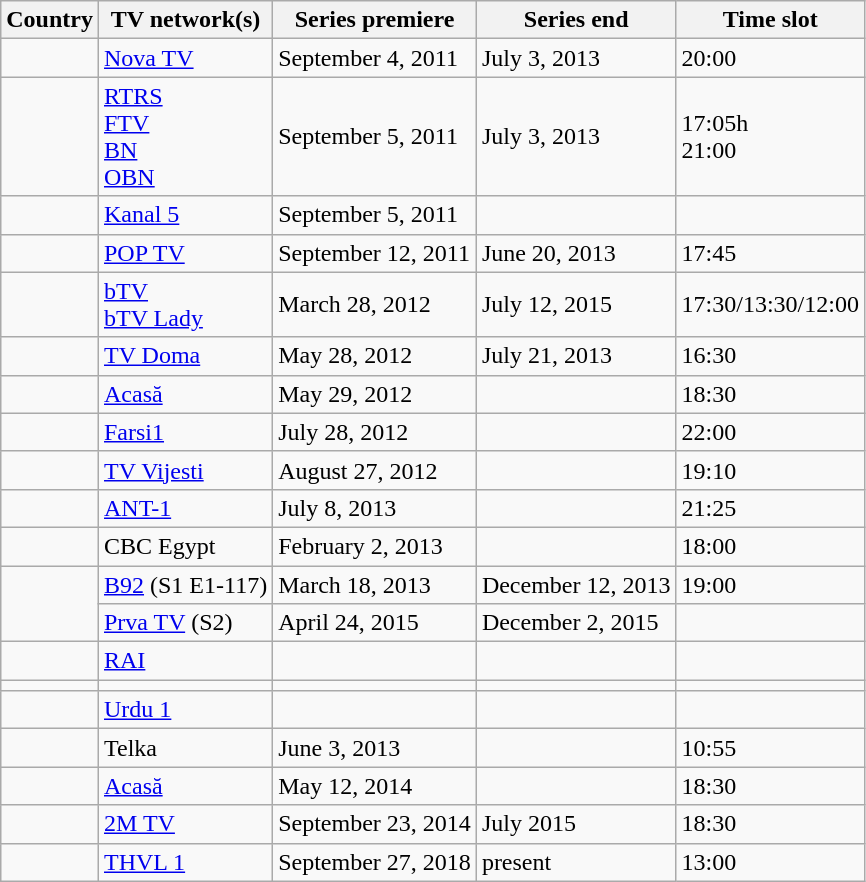<table class="wikitable">
<tr>
<th>Country</th>
<th>TV network(s)</th>
<th>Series premiere</th>
<th>Series end</th>
<th>Time slot</th>
</tr>
<tr>
<td></td>
<td><a href='#'>Nova TV</a></td>
<td>September 4, 2011</td>
<td>July 3, 2013</td>
<td>20:00</td>
</tr>
<tr>
<td></td>
<td><a href='#'>RTRS</a> <br> <a href='#'>FTV</a> <br> <a href='#'>BN</a> <br> <a href='#'>OBN</a></td>
<td>September 5, 2011</td>
<td>July 3, 2013</td>
<td>17:05h <br> 21:00</td>
</tr>
<tr>
<td></td>
<td><a href='#'>Kanal 5</a></td>
<td>September 5, 2011</td>
<td></td>
<td></td>
</tr>
<tr>
<td></td>
<td><a href='#'>POP TV</a></td>
<td>September 12, 2011</td>
<td>June 20, 2013</td>
<td>17:45</td>
</tr>
<tr>
<td></td>
<td><a href='#'>bTV</a> <br> <a href='#'>bTV Lady</a></td>
<td>March 28, 2012</td>
<td>July 12, 2015</td>
<td>17:30/13:30/12:00</td>
</tr>
<tr>
<td></td>
<td><a href='#'>TV Doma</a></td>
<td>May 28, 2012</td>
<td>July 21, 2013</td>
<td>16:30</td>
</tr>
<tr>
<td></td>
<td><a href='#'>Acasă</a></td>
<td>May 29, 2012</td>
<td></td>
<td>18:30</td>
</tr>
<tr>
<td></td>
<td><a href='#'>Farsi1</a></td>
<td>July 28, 2012</td>
<td></td>
<td>22:00</td>
</tr>
<tr>
<td></td>
<td><a href='#'>TV Vijesti</a></td>
<td>August 27, 2012</td>
<td></td>
<td>19:10</td>
</tr>
<tr>
<td></td>
<td><a href='#'>ANT-1</a></td>
<td>July 8, 2013</td>
<td></td>
<td>21:25</td>
</tr>
<tr>
<td></td>
<td>CBC Egypt</td>
<td>February 2, 2013</td>
<td></td>
<td>18:00</td>
</tr>
<tr>
<td rowspan="2"></td>
<td><a href='#'>B92</a> (S1 E1-117)</td>
<td>March 18, 2013</td>
<td>December 12, 2013</td>
<td>19:00</td>
</tr>
<tr>
<td><a href='#'>Prva TV</a> (S2)</td>
<td>April 24, 2015</td>
<td>December 2, 2015</td>
<td></td>
</tr>
<tr>
<td></td>
<td><a href='#'>RAI</a></td>
<td></td>
<td></td>
<td></td>
</tr>
<tr>
<td></td>
<td></td>
<td></td>
<td></td>
<td></td>
</tr>
<tr>
<td></td>
<td><a href='#'>Urdu 1</a></td>
<td></td>
<td></td>
</tr>
<tr>
<td></td>
<td>Telka</td>
<td>June 3, 2013</td>
<td></td>
<td>10:55</td>
</tr>
<tr>
<td></td>
<td><a href='#'>Acasă</a></td>
<td>May 12, 2014</td>
<td></td>
<td>18:30</td>
</tr>
<tr>
<td></td>
<td><a href='#'>2M TV</a></td>
<td>September 23, 2014</td>
<td>July 2015</td>
<td>18:30</td>
</tr>
<tr>
<td></td>
<td><a href='#'>THVL 1</a></td>
<td>September 27, 2018</td>
<td>present</td>
<td>13:00</td>
</tr>
</table>
